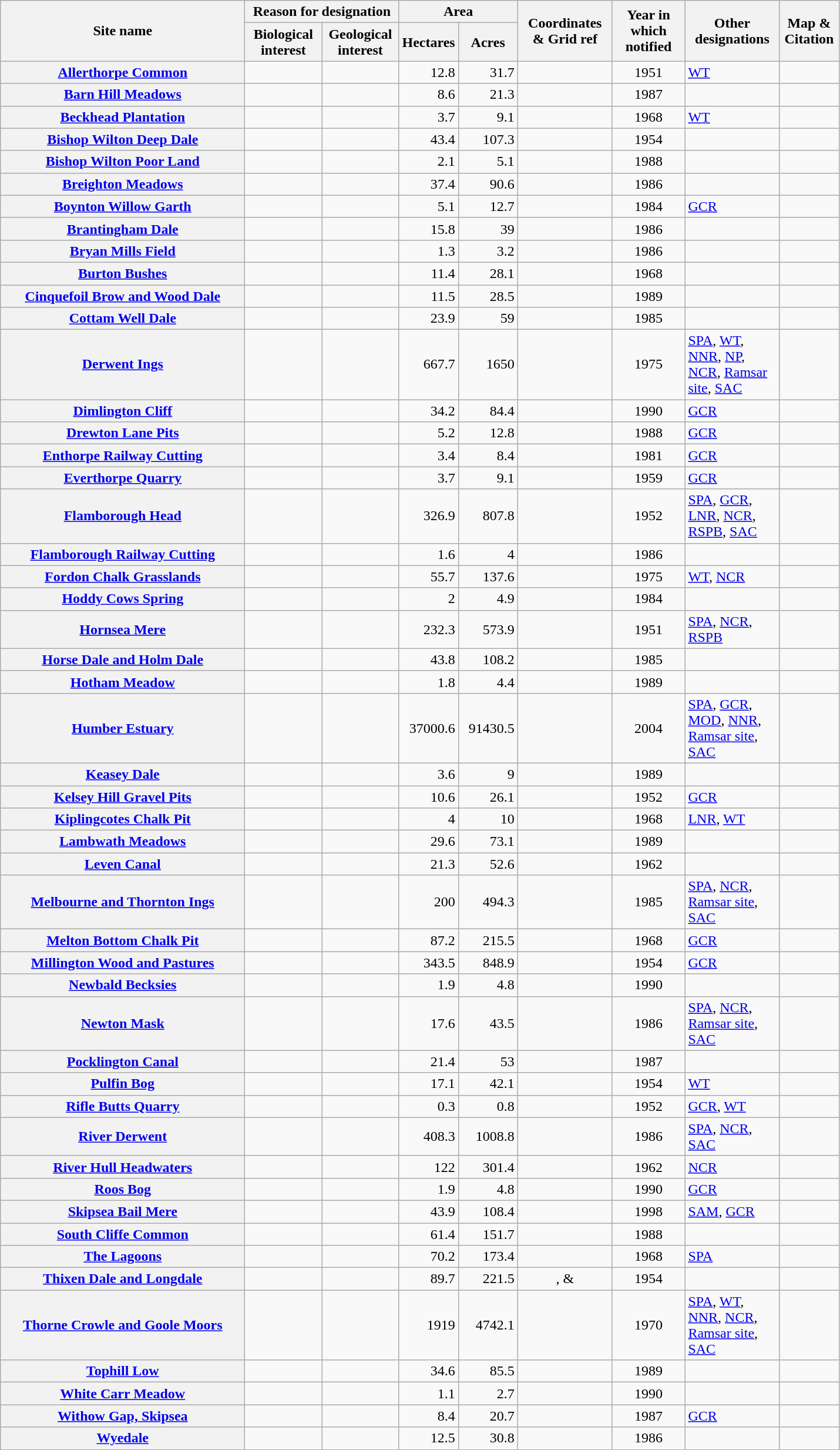<table class="wikitable plainrowheaders sortable">
<tr>
<th width="270" rowspan="2">Site name</th>
<th width="160" colspan="2">Reason for designation</th>
<th width="120" colspan="2">Area</th>
<th width="100" rowspan="2">Coordinates & Grid ref</th>
<th width="75" rowspan="2">Year in which notified</th>
<th width="100" class="unsortable" rowspan="2">Other designations</th>
<th width="60" class="unsortable" rowspan="2">Map & Citation</th>
</tr>
<tr>
<th width="80">Biological interest</th>
<th width="80">Geological interest</th>
<th width="60">Hectares</th>
<th width="60">Acres</th>
</tr>
<tr>
<th scope="row"><a href='#'>Allerthorpe Common</a></th>
<td align="center"></td>
<td></td>
<td align="right">12.8</td>
<td align="right">31.7</td>
<td></td>
<td align="center">1951</td>
<td><a href='#'>WT</a></td>
<td> </td>
</tr>
<tr>
<th scope="row"><a href='#'>Barn Hill Meadows</a></th>
<td align="center"></td>
<td></td>
<td align="right">8.6</td>
<td align="right">21.3</td>
<td></td>
<td align="center">1987</td>
<td></td>
<td> </td>
</tr>
<tr>
<th scope="row"><a href='#'>Beckhead Plantation</a></th>
<td align="center"></td>
<td></td>
<td align="right">3.7</td>
<td align="right">9.1</td>
<td></td>
<td align="center">1968</td>
<td><a href='#'>WT</a></td>
<td> </td>
</tr>
<tr>
<th scope="row"><a href='#'>Bishop Wilton Deep Dale</a></th>
<td align="center"></td>
<td></td>
<td align="right">43.4</td>
<td align="right">107.3</td>
<td></td>
<td align="center">1954</td>
<td></td>
<td> </td>
</tr>
<tr>
<th scope="row"><a href='#'>Bishop Wilton Poor Land</a></th>
<td align="center"></td>
<td></td>
<td align="right">2.1</td>
<td align="right">5.1</td>
<td></td>
<td align="center">1988</td>
<td></td>
<td> </td>
</tr>
<tr>
<th scope="row"><a href='#'>Breighton Meadows</a></th>
<td align="center"></td>
<td></td>
<td align="right">37.4</td>
<td align="right">90.6</td>
<td align="center"></td>
<td align="center">1986</td>
<td align="center"></td>
<td></td>
</tr>
<tr>
<th scope="row"><a href='#'>Boynton Willow Garth</a></th>
<td></td>
<td align="center"></td>
<td align="right">5.1</td>
<td align="right">12.7</td>
<td></td>
<td align="center">1984</td>
<td><a href='#'>GCR</a></td>
<td> </td>
</tr>
<tr>
<th scope="row"><a href='#'>Brantingham Dale</a></th>
<td align="center"></td>
<td></td>
<td align="right">15.8</td>
<td align="right">39</td>
<td></td>
<td align="center">1986</td>
<td></td>
<td> </td>
</tr>
<tr>
<th scope="row"><a href='#'>Bryan Mills Field</a></th>
<td align="center"></td>
<td></td>
<td align="right">1.3</td>
<td align="right">3.2</td>
<td></td>
<td align="center">1986</td>
<td></td>
<td> </td>
</tr>
<tr>
<th scope="row"><a href='#'>Burton Bushes</a></th>
<td align="center"></td>
<td></td>
<td align="right">11.4</td>
<td align="right">28.1</td>
<td></td>
<td align="center">1968</td>
<td></td>
<td> </td>
</tr>
<tr>
<th scope="row"><a href='#'>Cinquefoil Brow and Wood Dale</a></th>
<td align="center"></td>
<td></td>
<td align="right">11.5</td>
<td align="right">28.5</td>
<td></td>
<td align="center">1989</td>
<td></td>
<td> </td>
</tr>
<tr>
<th scope="row"><a href='#'>Cottam Well Dale</a></th>
<td align="center"></td>
<td></td>
<td align="right">23.9</td>
<td align="right">59</td>
<td></td>
<td align="center">1985</td>
<td></td>
<td> </td>
</tr>
<tr>
<th scope="row"><a href='#'>Derwent Ings</a></th>
<td align="center"></td>
<td></td>
<td align="right">667.7</td>
<td align="right">1650</td>
<td></td>
<td align="center">1975</td>
<td><a href='#'>SPA</a>, <a href='#'>WT</a>, <a href='#'>NNR</a>, <a href='#'>NP</a>, <a href='#'>NCR</a>, <a href='#'>Ramsar site</a>, <a href='#'>SAC</a></td>
<td> </td>
</tr>
<tr>
<th scope="row"><a href='#'>Dimlington Cliff</a></th>
<td></td>
<td align="center"></td>
<td align="right">34.2</td>
<td align="right">84.4</td>
<td></td>
<td align="center">1990</td>
<td><a href='#'>GCR</a></td>
<td> </td>
</tr>
<tr>
<th scope="row"><a href='#'>Drewton Lane Pits</a></th>
<td></td>
<td align="center"></td>
<td align="right">5.2</td>
<td align="right">12.8</td>
<td></td>
<td align="center">1988</td>
<td><a href='#'>GCR</a></td>
<td> </td>
</tr>
<tr>
<th scope="row"><a href='#'>Enthorpe Railway Cutting</a></th>
<td></td>
<td align="center"></td>
<td align="right">3.4</td>
<td align="right">8.4</td>
<td></td>
<td align="center">1981</td>
<td><a href='#'>GCR</a></td>
<td> </td>
</tr>
<tr>
<th scope="row"><a href='#'>Everthorpe Quarry</a></th>
<td></td>
<td align="center"></td>
<td align="right">3.7</td>
<td align="right">9.1</td>
<td></td>
<td align="center">1959</td>
<td><a href='#'>GCR</a></td>
<td> </td>
</tr>
<tr>
<th scope="row"><a href='#'>Flamborough Head</a></th>
<td align="center"></td>
<td align="center"></td>
<td align="right">326.9</td>
<td align="right">807.8</td>
<td></td>
<td align="center">1952</td>
<td><a href='#'>SPA</a>, <a href='#'>GCR</a>, <a href='#'>LNR</a>, <a href='#'>NCR</a>, <a href='#'>RSPB</a>, <a href='#'>SAC</a></td>
<td> </td>
</tr>
<tr>
<th scope="row"><a href='#'>Flamborough Railway Cutting</a></th>
<td align="center"></td>
<td></td>
<td align="right">1.6</td>
<td align="right">4</td>
<td></td>
<td align="center">1986</td>
<td></td>
<td> </td>
</tr>
<tr>
<th scope="row"><a href='#'>Fordon Chalk Grasslands</a></th>
<td align="center"></td>
<td></td>
<td align="right">55.7</td>
<td align="right">137.6</td>
<td></td>
<td align="center">1975</td>
<td><a href='#'>WT</a>, <a href='#'>NCR</a></td>
<td> </td>
</tr>
<tr>
<th scope="row"><a href='#'>Hoddy Cows Spring</a></th>
<td align="center"></td>
<td></td>
<td align="right">2</td>
<td align="right">4.9</td>
<td></td>
<td align="center">1984</td>
<td></td>
<td> </td>
</tr>
<tr>
<th scope="row"><a href='#'>Hornsea Mere</a></th>
<td align="center"></td>
<td></td>
<td align="right">232.3</td>
<td align="right">573.9</td>
<td></td>
<td align="center">1951</td>
<td><a href='#'>SPA</a>, <a href='#'>NCR</a>, <a href='#'>RSPB</a></td>
<td> </td>
</tr>
<tr>
<th scope="row"><a href='#'>Horse Dale and Holm Dale</a></th>
<td align="center"></td>
<td></td>
<td align="right">43.8</td>
<td align="right">108.2</td>
<td></td>
<td align="center">1985</td>
<td></td>
<td> </td>
</tr>
<tr>
<th scope="row"><a href='#'>Hotham Meadow</a></th>
<td align="center"></td>
<td></td>
<td align="right">1.8</td>
<td align="right">4.4</td>
<td></td>
<td align="center">1989</td>
<td></td>
<td> </td>
</tr>
<tr>
<th scope="row"><a href='#'>Humber Estuary</a></th>
<td align="center"></td>
<td align="center"></td>
<td align="right">37000.6</td>
<td align="right">91430.5</td>
<td></td>
<td align="center">2004</td>
<td><a href='#'>SPA</a>, <a href='#'>GCR</a>, <a href='#'>MOD</a>, <a href='#'>NNR</a>, <a href='#'>Ramsar site</a>, <a href='#'>SAC</a></td>
<td> </td>
</tr>
<tr>
<th scope="row"><a href='#'>Keasey Dale</a></th>
<td align="center"></td>
<td></td>
<td align="right">3.6</td>
<td align="right">9</td>
<td></td>
<td align="center">1989</td>
<td></td>
<td> </td>
</tr>
<tr>
<th scope="row"><a href='#'>Kelsey Hill Gravel Pits</a></th>
<td></td>
<td align="center"></td>
<td align="right">10.6</td>
<td align="right">26.1</td>
<td></td>
<td align="center">1952</td>
<td><a href='#'>GCR</a></td>
<td> </td>
</tr>
<tr>
<th scope="row"><a href='#'>Kiplingcotes Chalk Pit</a></th>
<td align="center"></td>
<td></td>
<td align="right">4</td>
<td align="right">10</td>
<td></td>
<td align="center">1968</td>
<td><a href='#'>LNR</a>, <a href='#'>WT</a></td>
<td> </td>
</tr>
<tr>
<th scope="row"><a href='#'>Lambwath Meadows</a></th>
<td align="center"></td>
<td></td>
<td align="right">29.6</td>
<td align="right">73.1</td>
<td></td>
<td align="center">1989</td>
<td></td>
<td> </td>
</tr>
<tr>
<th scope="row"><a href='#'>Leven Canal</a></th>
<td align="center"></td>
<td></td>
<td align="right">21.3</td>
<td align="right">52.6</td>
<td></td>
<td align="center">1962</td>
<td></td>
<td> </td>
</tr>
<tr>
<th scope="row"><a href='#'>Melbourne and Thornton Ings</a></th>
<td align="center"></td>
<td></td>
<td align="right">200</td>
<td align="right">494.3</td>
<td></td>
<td align="center">1985</td>
<td><a href='#'>SPA</a>, <a href='#'>NCR</a>, <a href='#'>Ramsar site</a>, <a href='#'>SAC</a></td>
<td> </td>
</tr>
<tr>
<th scope="row"><a href='#'>Melton Bottom Chalk Pit</a></th>
<td></td>
<td align="center"></td>
<td align="right">87.2</td>
<td align="right">215.5</td>
<td></td>
<td align="center">1968</td>
<td><a href='#'>GCR</a></td>
<td> </td>
</tr>
<tr>
<th scope="row"><a href='#'>Millington Wood and Pastures</a></th>
<td></td>
<td align="center"></td>
<td align="right">343.5</td>
<td align="right">848.9</td>
<td></td>
<td align="center">1954</td>
<td><a href='#'>GCR</a></td>
<td> </td>
</tr>
<tr>
<th scope="row"><a href='#'>Newbald Becksies</a></th>
<td align="center"></td>
<td></td>
<td align="right">1.9</td>
<td align="right">4.8</td>
<td></td>
<td align="center">1990</td>
<td></td>
<td> </td>
</tr>
<tr>
<th scope="row"><a href='#'>Newton Mask</a></th>
<td align="center"></td>
<td></td>
<td align="right">17.6</td>
<td align="right">43.5</td>
<td></td>
<td align="center">1986</td>
<td><a href='#'>SPA</a>, <a href='#'>NCR</a>, <a href='#'>Ramsar site</a>, <a href='#'>SAC</a></td>
<td> </td>
</tr>
<tr>
<th scope="row"><a href='#'>Pocklington Canal</a></th>
<td align="center"></td>
<td></td>
<td align="right">21.4</td>
<td align="right">53</td>
<td></td>
<td align="center">1987</td>
<td></td>
<td> </td>
</tr>
<tr>
<th scope="row"><a href='#'>Pulfin Bog</a></th>
<td align="center"></td>
<td></td>
<td align="right">17.1</td>
<td align="right">42.1</td>
<td></td>
<td align="center">1954</td>
<td><a href='#'>WT</a></td>
<td> </td>
</tr>
<tr>
<th scope="row"><a href='#'>Rifle Butts Quarry</a></th>
<td align="center"></td>
<td align="center"></td>
<td align="right">0.3</td>
<td align="right">0.8</td>
<td></td>
<td align="center">1952</td>
<td><a href='#'>GCR</a>, <a href='#'>WT</a></td>
<td> </td>
</tr>
<tr>
<th scope="row"><a href='#'>River Derwent</a></th>
<td align="center"></td>
<td></td>
<td align="right">408.3</td>
<td align="right">1008.8</td>
<td></td>
<td align="center">1986</td>
<td><a href='#'>SPA</a>, <a href='#'>NCR</a>, <a href='#'>SAC</a></td>
<td> </td>
</tr>
<tr>
<th scope="row"><a href='#'>River Hull Headwaters</a></th>
<td align="center"></td>
<td></td>
<td align="right">122</td>
<td align="right">301.4</td>
<td></td>
<td align="center">1962</td>
<td><a href='#'>NCR</a></td>
<td> </td>
</tr>
<tr>
<th scope="row"><a href='#'>Roos Bog</a></th>
<td></td>
<td align="center"></td>
<td align="right">1.9</td>
<td align="right">4.8</td>
<td></td>
<td align="center">1990</td>
<td><a href='#'>GCR</a></td>
<td> </td>
</tr>
<tr>
<th scope="row"><a href='#'>Skipsea Bail Mere</a></th>
<td></td>
<td align="center"></td>
<td align="right">43.9</td>
<td align="right">108.4</td>
<td></td>
<td align="center">1998</td>
<td><a href='#'>SAM</a>, <a href='#'>GCR</a></td>
<td> </td>
</tr>
<tr>
<th scope="row"><a href='#'>South Cliffe Common</a></th>
<td align="center"></td>
<td></td>
<td align="right">61.4</td>
<td align="right">151.7</td>
<td></td>
<td align="center">1988</td>
<td></td>
<td> </td>
</tr>
<tr>
<th scope="row"><a href='#'>The Lagoons</a></th>
<td align="center"></td>
<td></td>
<td align="right">70.2</td>
<td align="right">173.4</td>
<td></td>
<td align="center">1968</td>
<td><a href='#'>SPA</a></td>
<td> </td>
</tr>
<tr>
<th scope="row"><a href='#'>Thixen Dale and Longdale</a></th>
<td align="center"></td>
<td></td>
<td align="right">89.7</td>
<td align="right">221.5</td>
<td align="center">,  & </td>
<td align="center">1954</td>
<td align="center"></td>
<td> </td>
</tr>
<tr>
<th scope="row"><a href='#'>Thorne Crowle and Goole Moors</a></th>
<td align="center"></td>
<td></td>
<td align="right">1919</td>
<td align="right">4742.1</td>
<td></td>
<td align="center">1970</td>
<td><a href='#'>SPA</a>, <a href='#'>WT</a>, <a href='#'>NNR</a>, <a href='#'>NCR</a>, <a href='#'>Ramsar site</a>, <a href='#'>SAC</a></td>
<td> </td>
</tr>
<tr>
<th scope="row"><a href='#'>Tophill Low</a></th>
<td align="center"></td>
<td></td>
<td align="right">34.6</td>
<td align="right">85.5</td>
<td></td>
<td align="center">1989</td>
<td></td>
<td> </td>
</tr>
<tr>
<th scope="row"><a href='#'>White Carr Meadow</a></th>
<td align="center"></td>
<td></td>
<td align="right">1.1</td>
<td align="right">2.7</td>
<td></td>
<td align="center">1990</td>
<td></td>
<td> </td>
</tr>
<tr>
<th scope="row"><a href='#'>Withow Gap, Skipsea</a></th>
<td></td>
<td align="center"></td>
<td align="right">8.4</td>
<td align="right">20.7</td>
<td></td>
<td align="center">1987</td>
<td><a href='#'>GCR</a></td>
<td> </td>
</tr>
<tr>
<th scope="row"><a href='#'>Wyedale</a></th>
<td align="center"></td>
<td></td>
<td align="right">12.5</td>
<td align="right">30.8</td>
<td></td>
<td align="center">1986</td>
<td></td>
<td> </td>
</tr>
</table>
